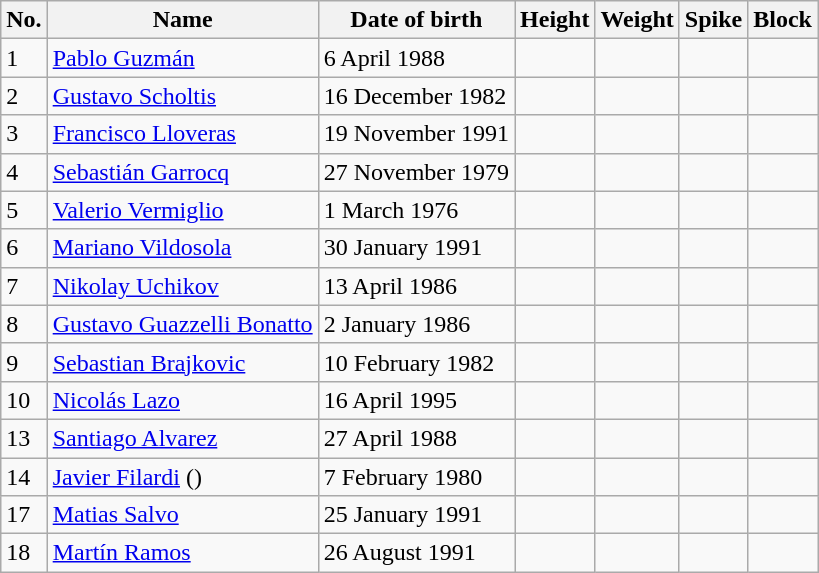<table class="wikitable sortable">
<tr>
<th>No.</th>
<th>Name</th>
<th>Date of birth</th>
<th>Height</th>
<th>Weight</th>
<th>Spike</th>
<th>Block</th>
</tr>
<tr>
<td>1</td>
<td> <a href='#'>Pablo Guzmán</a></td>
<td>6 April 1988</td>
<td></td>
<td></td>
<td></td>
<td></td>
</tr>
<tr>
<td>2</td>
<td> <a href='#'>Gustavo Scholtis</a></td>
<td>16 December 1982</td>
<td></td>
<td></td>
<td></td>
<td></td>
</tr>
<tr>
<td>3</td>
<td> <a href='#'>Francisco Lloveras</a></td>
<td>19 November 1991</td>
<td></td>
<td></td>
<td></td>
<td></td>
</tr>
<tr>
<td>4</td>
<td> <a href='#'>Sebastián Garrocq</a></td>
<td>27 November 1979</td>
<td></td>
<td></td>
<td></td>
<td></td>
</tr>
<tr>
<td>5</td>
<td> <a href='#'>Valerio Vermiglio</a></td>
<td>1 March 1976</td>
<td></td>
<td></td>
<td></td>
<td></td>
</tr>
<tr>
<td>6</td>
<td> <a href='#'>Mariano Vildosola</a></td>
<td>30 January 1991</td>
<td></td>
<td></td>
<td></td>
<td></td>
</tr>
<tr>
<td>7</td>
<td> <a href='#'>Nikolay Uchikov</a></td>
<td>13 April 1986</td>
<td></td>
<td></td>
<td></td>
<td></td>
</tr>
<tr>
<td>8</td>
<td> <a href='#'>Gustavo Guazzelli Bonatto</a></td>
<td>2 January 1986</td>
<td></td>
<td></td>
<td></td>
<td></td>
</tr>
<tr>
<td>9</td>
<td> <a href='#'>Sebastian Brajkovic</a></td>
<td>10 February 1982</td>
<td></td>
<td></td>
<td></td>
<td></td>
</tr>
<tr>
<td>10</td>
<td> <a href='#'>Nicolás Lazo</a></td>
<td>16 April 1995</td>
<td></td>
<td></td>
<td></td>
<td></td>
</tr>
<tr>
<td>13</td>
<td> <a href='#'>Santiago Alvarez</a></td>
<td>27 April 1988</td>
<td></td>
<td></td>
<td></td>
<td></td>
</tr>
<tr>
<td>14</td>
<td> <a href='#'>Javier Filardi</a> ()</td>
<td>7 February 1980</td>
<td></td>
<td></td>
<td></td>
<td></td>
</tr>
<tr>
<td>17</td>
<td> <a href='#'>Matias Salvo</a></td>
<td>25 January 1991</td>
<td></td>
<td></td>
<td></td>
<td></td>
</tr>
<tr>
<td>18</td>
<td> <a href='#'>Martín Ramos</a></td>
<td>26 August 1991</td>
<td></td>
<td></td>
<td></td>
<td></td>
</tr>
</table>
